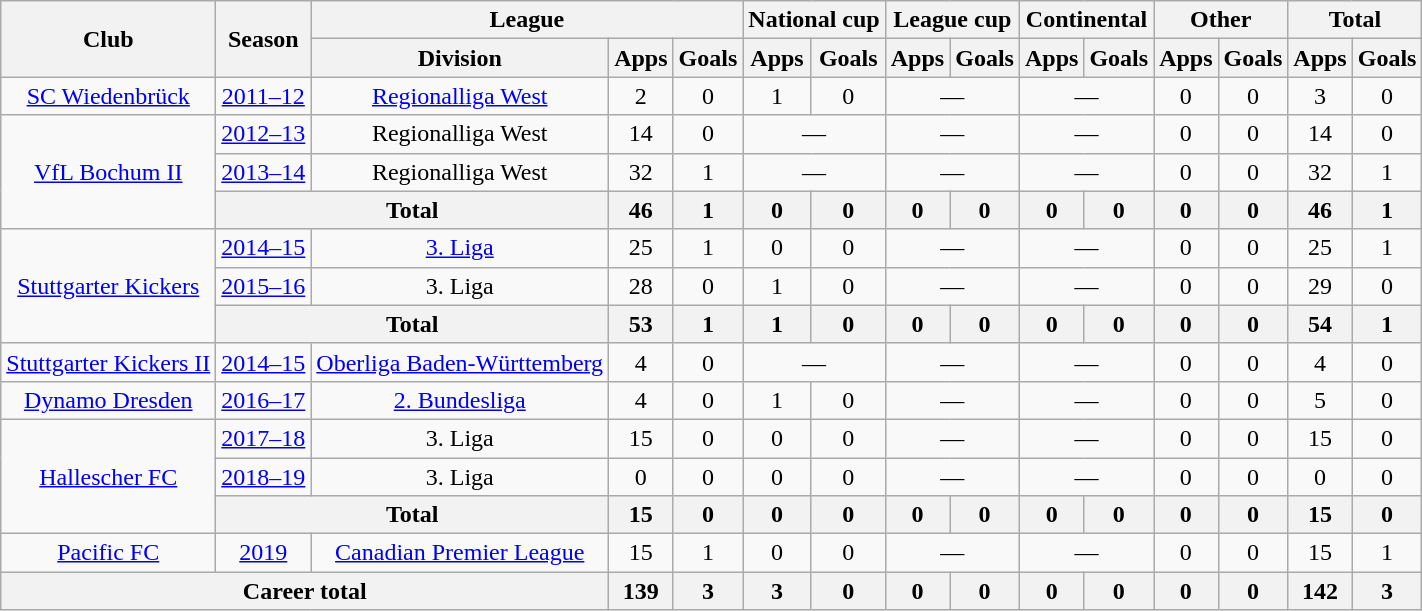<table class="wikitable" style="text-align:center">
<tr>
<th rowspan="2">Club</th>
<th rowspan="2">Season</th>
<th colspan="3">League</th>
<th colspan="2">National cup</th>
<th colspan="2">League cup</th>
<th colspan="2">Continental</th>
<th colspan="2">Other</th>
<th colspan="2">Total</th>
</tr>
<tr>
<th>Division</th>
<th>Apps</th>
<th>Goals</th>
<th>Apps</th>
<th>Goals</th>
<th>Apps</th>
<th>Goals</th>
<th>Apps</th>
<th>Goals</th>
<th>Apps</th>
<th>Goals</th>
<th>Apps</th>
<th>Goals</th>
</tr>
<tr>
<td><a href='#'>SC Wiedenbrück</a></td>
<td><a href='#'>2011–12</a></td>
<td><a href='#'>Regionalliga West</a></td>
<td>2</td>
<td>0</td>
<td>1</td>
<td>0</td>
<td colspan="2">—</td>
<td colspan="2">—</td>
<td>0</td>
<td>0</td>
<td>3</td>
<td>0</td>
</tr>
<tr>
<td rowspan="3"><a href='#'>VfL Bochum II</a></td>
<td><a href='#'>2012–13</a></td>
<td>Regionalliga West</td>
<td>14</td>
<td>0</td>
<td colspan="2">—</td>
<td colspan="2">—</td>
<td colspan="2">—</td>
<td>0</td>
<td>0</td>
<td>14</td>
<td>0</td>
</tr>
<tr>
<td><a href='#'>2013–14</a></td>
<td>Regionalliga West</td>
<td>32</td>
<td>1</td>
<td colspan="2">—</td>
<td colspan="2">—</td>
<td colspan="2">—</td>
<td>0</td>
<td>0</td>
<td>32</td>
<td>1</td>
</tr>
<tr>
<th colspan="2">Total</th>
<th>46</th>
<th>1</th>
<th>0</th>
<th>0</th>
<th>0</th>
<th>0</th>
<th>0</th>
<th>0</th>
<th>0</th>
<th>0</th>
<th>46</th>
<th>1</th>
</tr>
<tr>
<td rowspan="3"><a href='#'>Stuttgarter Kickers</a></td>
<td><a href='#'>2014–15</a></td>
<td><a href='#'>3. Liga</a></td>
<td>25</td>
<td>1</td>
<td>0</td>
<td>0</td>
<td colspan="2">—</td>
<td colspan="2">—</td>
<td>0</td>
<td>0</td>
<td>25</td>
<td>1</td>
</tr>
<tr>
<td><a href='#'>2015–16</a></td>
<td>3. Liga</td>
<td>28</td>
<td>0</td>
<td>1</td>
<td>0</td>
<td colspan="2">—</td>
<td colspan="2">—</td>
<td>0</td>
<td>0</td>
<td>29</td>
<td>0</td>
</tr>
<tr>
<th colspan="2">Total</th>
<th>53</th>
<th>1</th>
<th>1</th>
<th>0</th>
<th>0</th>
<th>0</th>
<th>0</th>
<th>0</th>
<th>0</th>
<th>0</th>
<th>54</th>
<th>1</th>
</tr>
<tr>
<td><a href='#'>Stuttgarter Kickers II</a></td>
<td><a href='#'>2014–15</a></td>
<td><a href='#'>Oberliga Baden-Württemberg</a></td>
<td>4</td>
<td>0</td>
<td colspan="2">—</td>
<td colspan="2">—</td>
<td colspan="2">—</td>
<td>0</td>
<td>0</td>
<td>4</td>
<td>0</td>
</tr>
<tr>
<td><a href='#'>Dynamo Dresden</a></td>
<td><a href='#'>2016–17</a></td>
<td><a href='#'>2. Bundesliga</a></td>
<td>4</td>
<td>0</td>
<td>1</td>
<td>0</td>
<td colspan="2">—</td>
<td colspan="2">—</td>
<td>0</td>
<td>0</td>
<td>5</td>
<td>0</td>
</tr>
<tr>
<td rowspan="3"><a href='#'>Hallescher FC</a></td>
<td><a href='#'>2017–18</a></td>
<td>3. Liga</td>
<td>15</td>
<td>0</td>
<td>0</td>
<td>0</td>
<td colspan="2">—</td>
<td colspan="2">—</td>
<td>0</td>
<td>0</td>
<td>15</td>
<td>0</td>
</tr>
<tr>
<td><a href='#'>2018–19</a></td>
<td>3. Liga</td>
<td>0</td>
<td>0</td>
<td>0</td>
<td>0</td>
<td colspan="2">—</td>
<td colspan="2">—</td>
<td>0</td>
<td>0</td>
<td>0</td>
<td>0</td>
</tr>
<tr>
<th colspan="2">Total</th>
<th>15</th>
<th>0</th>
<th>0</th>
<th>0</th>
<th>0</th>
<th>0</th>
<th>0</th>
<th>0</th>
<th>0</th>
<th>0</th>
<th>15</th>
<th>0</th>
</tr>
<tr>
<td><a href='#'>Pacific FC</a></td>
<td><a href='#'>2019</a></td>
<td><a href='#'>Canadian Premier League</a></td>
<td>15</td>
<td>1</td>
<td>0</td>
<td>0</td>
<td colspan="2">—</td>
<td colspan="2">—</td>
<td>0</td>
<td>0</td>
<td>15</td>
<td>1</td>
</tr>
<tr>
<th colspan="3">Career total</th>
<th>139</th>
<th>3</th>
<th>3</th>
<th>0</th>
<th>0</th>
<th>0</th>
<th>0</th>
<th>0</th>
<th>0</th>
<th>0</th>
<th>142</th>
<th>3</th>
</tr>
</table>
